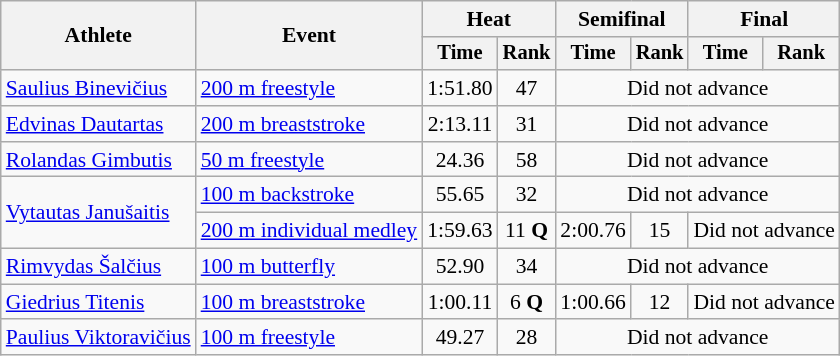<table class=wikitable style="font-size:90%">
<tr>
<th rowspan="2">Athlete</th>
<th rowspan="2">Event</th>
<th colspan="2">Heat</th>
<th colspan="2">Semifinal</th>
<th colspan="2">Final</th>
</tr>
<tr style="font-size:95%">
<th>Time</th>
<th>Rank</th>
<th>Time</th>
<th>Rank</th>
<th>Time</th>
<th>Rank</th>
</tr>
<tr align=center>
<td align=left><a href='#'>Saulius Binevičius</a></td>
<td align=left><a href='#'>200 m freestyle</a></td>
<td>1:51.80</td>
<td>47</td>
<td colspan=4>Did not advance</td>
</tr>
<tr align=center>
<td align=left><a href='#'>Edvinas Dautartas</a></td>
<td align=left><a href='#'>200 m breaststroke</a></td>
<td>2:13.11</td>
<td>31</td>
<td colspan=4>Did not advance</td>
</tr>
<tr align=center>
<td align=left><a href='#'>Rolandas Gimbutis</a></td>
<td align=left><a href='#'>50 m freestyle</a></td>
<td>24.36</td>
<td>58</td>
<td colspan=4>Did not advance</td>
</tr>
<tr align=center>
<td align=left rowspan=2><a href='#'>Vytautas Janušaitis</a></td>
<td align=left><a href='#'>100 m backstroke</a></td>
<td>55.65</td>
<td>32</td>
<td colspan=4>Did not advance</td>
</tr>
<tr align=center>
<td align=left><a href='#'>200 m individual medley</a></td>
<td>1:59.63</td>
<td>11 <strong>Q</strong></td>
<td>2:00.76</td>
<td>15</td>
<td colspan=2>Did not advance</td>
</tr>
<tr align=center>
<td align=left><a href='#'>Rimvydas Šalčius</a></td>
<td align=left><a href='#'>100 m butterfly</a></td>
<td>52.90</td>
<td>34</td>
<td colspan=4>Did not advance</td>
</tr>
<tr align=center>
<td align=left><a href='#'>Giedrius Titenis</a></td>
<td align=left><a href='#'>100 m breaststroke</a></td>
<td>1:00.11</td>
<td>6 <strong>Q</strong></td>
<td>1:00.66</td>
<td>12</td>
<td colspan=2>Did not advance</td>
</tr>
<tr align=center>
<td align=left><a href='#'>Paulius Viktoravičius</a></td>
<td align=left><a href='#'>100 m freestyle</a></td>
<td>49.27</td>
<td>28</td>
<td colspan=4>Did not advance</td>
</tr>
</table>
